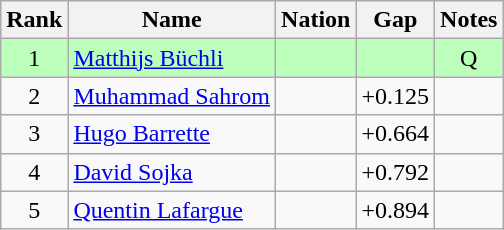<table class="wikitable sortable" style="text-align:center">
<tr>
<th>Rank</th>
<th>Name</th>
<th>Nation</th>
<th>Gap</th>
<th>Notes</th>
</tr>
<tr bgcolor=bbffbb>
<td>1</td>
<td align="left"><a href='#'>Matthijs Büchli</a></td>
<td align="left"></td>
<td></td>
<td>Q</td>
</tr>
<tr>
<td>2</td>
<td align="left"><a href='#'>Muhammad Sahrom</a></td>
<td align="left"></td>
<td>+0.125</td>
<td></td>
</tr>
<tr>
<td>3</td>
<td align="left"><a href='#'>Hugo Barrette</a></td>
<td align="left"></td>
<td>+0.664</td>
<td></td>
</tr>
<tr>
<td>4</td>
<td align="left"><a href='#'>David Sojka</a></td>
<td align="left"></td>
<td>+0.792</td>
<td></td>
</tr>
<tr>
<td>5</td>
<td align="left"><a href='#'>Quentin Lafargue</a></td>
<td align="left"></td>
<td>+0.894</td>
<td></td>
</tr>
</table>
